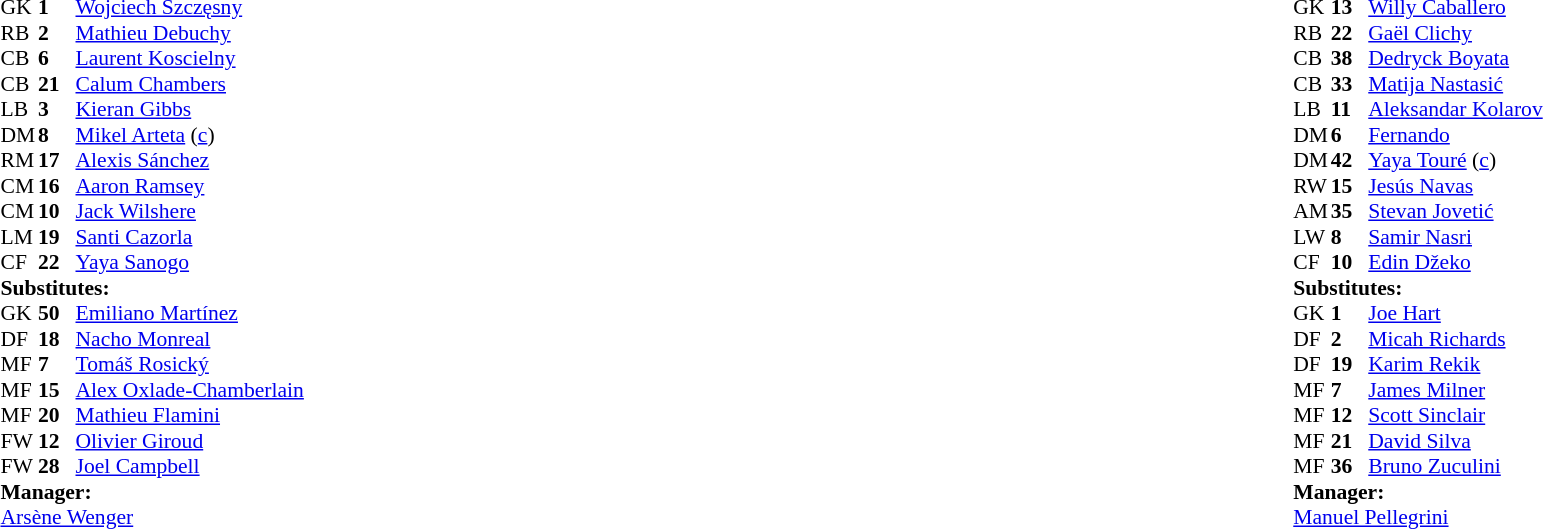<table style="width:100%">
<tr>
<td valign="top" width="40%"><br><table style="font-size:90%" cellspacing="0" cellpadding="0">
<tr>
<th width=25></th>
<th width=25></th>
</tr>
<tr>
<td>GK</td>
<td><strong>1</strong></td>
<td> <a href='#'>Wojciech Szczęsny</a></td>
</tr>
<tr>
<td>RB</td>
<td><strong>2</strong></td>
<td> <a href='#'>Mathieu Debuchy</a></td>
</tr>
<tr>
<td>CB</td>
<td><strong>6</strong></td>
<td> <a href='#'>Laurent Koscielny</a></td>
<td></td>
<td></td>
</tr>
<tr>
<td>CB</td>
<td><strong>21</strong></td>
<td> <a href='#'>Calum Chambers</a></td>
</tr>
<tr>
<td>LB</td>
<td><strong>3</strong></td>
<td> <a href='#'>Kieran Gibbs</a></td>
</tr>
<tr>
<td>DM</td>
<td><strong>8</strong></td>
<td> <a href='#'>Mikel Arteta</a> (<a href='#'>c</a>)</td>
</tr>
<tr>
<td>RM</td>
<td><strong>17</strong></td>
<td> <a href='#'>Alexis Sánchez</a></td>
<td></td>
<td></td>
</tr>
<tr>
<td>CM</td>
<td><strong>16</strong></td>
<td> <a href='#'>Aaron Ramsey</a></td>
<td></td>
<td></td>
</tr>
<tr>
<td>CM</td>
<td><strong>10</strong></td>
<td> <a href='#'>Jack Wilshere</a></td>
<td></td>
<td></td>
</tr>
<tr>
<td>LM</td>
<td><strong>19</strong></td>
<td> <a href='#'>Santi Cazorla</a></td>
<td></td>
<td></td>
</tr>
<tr>
<td>CF</td>
<td><strong>22</strong></td>
<td> <a href='#'>Yaya Sanogo</a></td>
<td></td>
<td></td>
</tr>
<tr>
<td colspan=3><strong>Substitutes:</strong></td>
</tr>
<tr>
<td>GK</td>
<td><strong>50</strong></td>
<td> <a href='#'>Emiliano Martínez</a></td>
</tr>
<tr>
<td>DF</td>
<td><strong>18</strong></td>
<td> <a href='#'>Nacho Monreal</a></td>
<td></td>
<td></td>
</tr>
<tr>
<td>MF</td>
<td><strong>7</strong></td>
<td> <a href='#'>Tomáš Rosický</a></td>
<td></td>
<td></td>
</tr>
<tr>
<td>MF</td>
<td><strong>15</strong></td>
<td> <a href='#'>Alex Oxlade-Chamberlain</a></td>
<td></td>
<td></td>
</tr>
<tr>
<td>MF</td>
<td><strong>20</strong></td>
<td> <a href='#'>Mathieu Flamini</a></td>
<td></td>
<td></td>
</tr>
<tr>
<td>FW</td>
<td><strong>12</strong></td>
<td> <a href='#'>Olivier Giroud</a></td>
<td></td>
<td></td>
</tr>
<tr>
<td>FW</td>
<td><strong>28</strong></td>
<td> <a href='#'>Joel Campbell</a></td>
<td></td>
<td></td>
</tr>
<tr>
<td colspan=3><strong>Manager:</strong></td>
</tr>
<tr>
<td colspan=3> <a href='#'>Arsène Wenger</a></td>
</tr>
</table>
</td>
<td valign="top"></td>
<td valign="top" width="50%"><br><table style="font-size:90%;margin:auto" cellspacing="0" cellpadding="0">
<tr>
<th width=25></th>
<th width=25></th>
</tr>
<tr>
<td>GK</td>
<td><strong>13</strong></td>
<td> <a href='#'>Willy Caballero</a></td>
</tr>
<tr>
<td>RB</td>
<td><strong>22</strong></td>
<td> <a href='#'>Gaël Clichy</a></td>
</tr>
<tr>
<td>CB</td>
<td><strong>38</strong></td>
<td> <a href='#'>Dedryck Boyata</a></td>
</tr>
<tr>
<td>CB</td>
<td><strong>33</strong></td>
<td> <a href='#'>Matija Nastasić</a></td>
</tr>
<tr>
<td>LB</td>
<td><strong>11</strong></td>
<td> <a href='#'>Aleksandar Kolarov</a></td>
<td></td>
<td></td>
</tr>
<tr>
<td>DM</td>
<td><strong>6</strong></td>
<td> <a href='#'>Fernando</a></td>
<td></td>
</tr>
<tr>
<td>DM</td>
<td><strong>42</strong></td>
<td> <a href='#'>Yaya Touré</a> (<a href='#'>c</a>)</td>
<td></td>
<td></td>
</tr>
<tr>
<td>RW</td>
<td><strong>15</strong></td>
<td> <a href='#'>Jesús Navas</a></td>
<td></td>
<td></td>
</tr>
<tr>
<td>AM</td>
<td><strong>35</strong></td>
<td> <a href='#'>Stevan Jovetić</a></td>
</tr>
<tr>
<td>LW</td>
<td><strong>8</strong></td>
<td> <a href='#'>Samir Nasri</a></td>
<td></td>
<td></td>
</tr>
<tr>
<td>CF</td>
<td><strong>10</strong></td>
<td> <a href='#'>Edin Džeko</a></td>
<td></td>
<td></td>
</tr>
<tr>
<td colspan=3><strong>Substitutes:</strong></td>
</tr>
<tr>
<td>GK</td>
<td><strong>1</strong></td>
<td> <a href='#'>Joe Hart</a></td>
</tr>
<tr>
<td>DF</td>
<td><strong>2</strong></td>
<td> <a href='#'>Micah Richards</a></td>
<td></td>
<td></td>
</tr>
<tr>
<td>DF</td>
<td><strong>19</strong></td>
<td> <a href='#'>Karim Rekik</a></td>
</tr>
<tr>
<td>MF</td>
<td><strong>7</strong></td>
<td> <a href='#'>James Milner</a></td>
<td></td>
<td></td>
</tr>
<tr>
<td>MF</td>
<td><strong>12</strong></td>
<td> <a href='#'>Scott Sinclair</a></td>
<td></td>
<td></td>
</tr>
<tr>
<td>MF</td>
<td><strong>21</strong></td>
<td> <a href='#'>David Silva</a></td>
<td></td>
<td></td>
</tr>
<tr>
<td>MF</td>
<td><strong>36</strong></td>
<td> <a href='#'>Bruno Zuculini</a></td>
<td></td>
<td></td>
</tr>
<tr>
<td colspan=3><strong>Manager:</strong></td>
</tr>
<tr>
<td colspan=3> <a href='#'>Manuel Pellegrini</a></td>
</tr>
</table>
</td>
</tr>
</table>
